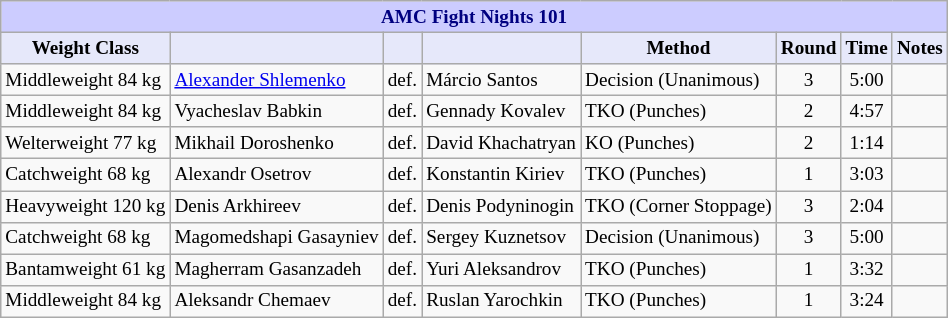<table class="wikitable" style="font-size: 80%;">
<tr>
<th colspan="8" style="background-color: #ccf; color: #000080; text-align: center;"><strong>AMC Fight Nights 101</strong></th>
</tr>
<tr>
<th colspan="1" style="background-color: #E6E8FA; color: #000000; text-align: center;">Weight Class</th>
<th colspan="1" style="background-color: #E6E8FA; color: #000000; text-align: center;"></th>
<th colspan="1" style="background-color: #E6E8FA; color: #000000; text-align: center;"></th>
<th colspan="1" style="background-color: #E6E8FA; color: #000000; text-align: center;"></th>
<th colspan="1" style="background-color: #E6E8FA; color: #000000; text-align: center;">Method</th>
<th colspan="1" style="background-color: #E6E8FA; color: #000000; text-align: center;">Round</th>
<th colspan="1" style="background-color: #E6E8FA; color: #000000; text-align: center;">Time</th>
<th colspan="1" style="background-color: #E6E8FA; color: #000000; text-align: center;">Notes</th>
</tr>
<tr>
<td>Middleweight 84 kg</td>
<td> <a href='#'>Alexander Shlemenko</a></td>
<td align=center>def.</td>
<td> Márcio Santos</td>
<td>Decision (Unanimous)</td>
<td align=center>3</td>
<td align=center>5:00</td>
<td></td>
</tr>
<tr>
<td>Middleweight 84 kg</td>
<td> Vyacheslav Babkin</td>
<td align=center>def.</td>
<td> Gennady Kovalev</td>
<td>TKO (Punches)</td>
<td align=center>2</td>
<td align=center>4:57</td>
<td></td>
</tr>
<tr>
<td>Welterweight 77 kg</td>
<td> Mikhail Doroshenko</td>
<td align=center>def.</td>
<td> David Khachatryan</td>
<td>KO (Punches)</td>
<td align=center>2</td>
<td align=center>1:14</td>
<td></td>
</tr>
<tr>
<td>Catchweight 68 kg</td>
<td> Alexandr Osetrov</td>
<td align=center>def.</td>
<td> Konstantin Kiriev</td>
<td>TKO (Punches)</td>
<td align=center>1</td>
<td align=center>3:03</td>
<td></td>
</tr>
<tr>
<td>Heavyweight 120 kg</td>
<td> Denis Arkhireev</td>
<td align=center>def.</td>
<td> Denis Podyninogin</td>
<td>TKO (Corner Stoppage)</td>
<td align=center>3</td>
<td align=center>2:04</td>
<td></td>
</tr>
<tr>
<td>Catchweight 68 kg</td>
<td> Magomedshapi Gasayniev</td>
<td align=center>def.</td>
<td> Sergey Kuznetsov</td>
<td>Decision (Unanimous)</td>
<td align=center>3</td>
<td align=center>5:00</td>
<td></td>
</tr>
<tr>
<td>Bantamweight 61 kg</td>
<td> Magherram Gasanzadeh</td>
<td align=center>def.</td>
<td> Yuri Aleksandrov</td>
<td>TKO (Punches)</td>
<td align=center>1</td>
<td align=center>3:32</td>
<td></td>
</tr>
<tr>
<td>Middleweight 84 kg</td>
<td> Aleksandr Chemaev</td>
<td align=center>def.</td>
<td> Ruslan Yarochkin</td>
<td>TKO (Punches)</td>
<td align=center>1</td>
<td align=center>3:24</td>
<td></td>
</tr>
</table>
